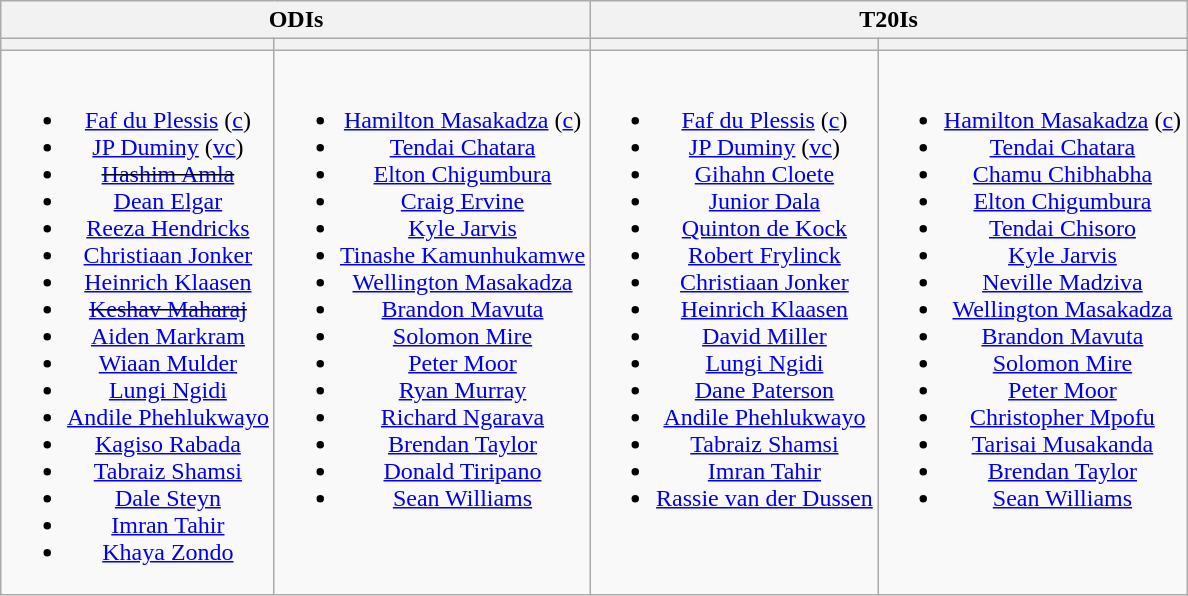<table class="wikitable" style="text-align:center; margin:auto">
<tr>
<th colspan=2>ODIs</th>
<th colspan=2>T20Is</th>
</tr>
<tr>
<th></th>
<th></th>
<th></th>
<th></th>
</tr>
<tr style="vertical-align:top">
<td><br><ul><li><a href='#'>Faf du Plessis</a> (<a href='#'>c</a>)</li><li><a href='#'>JP Duminy</a> (<a href='#'>vc</a>)</li><li><s><a href='#'>Hashim Amla</a></s></li><li><a href='#'>Dean Elgar</a></li><li><a href='#'>Reeza Hendricks</a></li><li><a href='#'>Christiaan Jonker</a></li><li><a href='#'>Heinrich Klaasen</a></li><li><s><a href='#'>Keshav Maharaj</a></s></li><li><a href='#'>Aiden Markram</a></li><li><a href='#'>Wiaan Mulder</a></li><li><a href='#'>Lungi Ngidi</a></li><li><a href='#'>Andile Phehlukwayo</a></li><li><a href='#'>Kagiso Rabada</a></li><li><a href='#'>Tabraiz Shamsi</a></li><li><a href='#'>Dale Steyn</a></li><li><a href='#'>Imran Tahir</a></li><li><a href='#'>Khaya Zondo</a></li></ul></td>
<td><br><ul><li><a href='#'>Hamilton Masakadza</a> (<a href='#'>c</a>)</li><li><a href='#'>Tendai Chatara</a></li><li><a href='#'>Elton Chigumbura</a></li><li><a href='#'>Craig Ervine</a></li><li><a href='#'>Kyle Jarvis</a></li><li><a href='#'>Tinashe Kamunhukamwe</a></li><li><a href='#'>Wellington Masakadza</a></li><li><a href='#'>Brandon Mavuta</a></li><li><a href='#'>Solomon Mire</a></li><li><a href='#'>Peter Moor</a></li><li><a href='#'>Ryan Murray</a></li><li><a href='#'>Richard Ngarava</a></li><li><a href='#'>Brendan Taylor</a></li><li><a href='#'>Donald Tiripano</a></li><li><a href='#'>Sean Williams</a></li></ul></td>
<td><br><ul><li><a href='#'>Faf du Plessis</a> (<a href='#'>c</a>)</li><li><a href='#'>JP Duminy</a> (<a href='#'>vc</a>)</li><li><a href='#'>Gihahn Cloete</a></li><li><a href='#'>Junior Dala</a></li><li><a href='#'>Quinton de Kock</a></li><li><a href='#'>Robert Frylinck</a></li><li><a href='#'>Christiaan Jonker</a></li><li><a href='#'>Heinrich Klaasen</a></li><li><a href='#'>David Miller</a></li><li><a href='#'>Lungi Ngidi</a></li><li><a href='#'>Dane Paterson</a></li><li><a href='#'>Andile Phehlukwayo</a></li><li><a href='#'>Tabraiz Shamsi</a></li><li><a href='#'>Imran Tahir</a></li><li><a href='#'>Rassie van der Dussen</a></li></ul></td>
<td><br><ul><li><a href='#'>Hamilton Masakadza</a> (<a href='#'>c</a>)</li><li><a href='#'>Tendai Chatara</a></li><li><a href='#'>Chamu Chibhabha</a></li><li><a href='#'>Elton Chigumbura</a></li><li><a href='#'>Tendai Chisoro</a></li><li><a href='#'>Kyle Jarvis</a></li><li><a href='#'>Neville Madziva</a></li><li><a href='#'>Wellington Masakadza</a></li><li><a href='#'>Brandon Mavuta</a></li><li><a href='#'>Solomon Mire</a></li><li><a href='#'>Peter Moor</a></li><li><a href='#'>Christopher Mpofu</a></li><li><a href='#'>Tarisai Musakanda</a></li><li><a href='#'>Brendan Taylor</a></li><li><a href='#'>Sean Williams</a></li></ul></td>
</tr>
</table>
